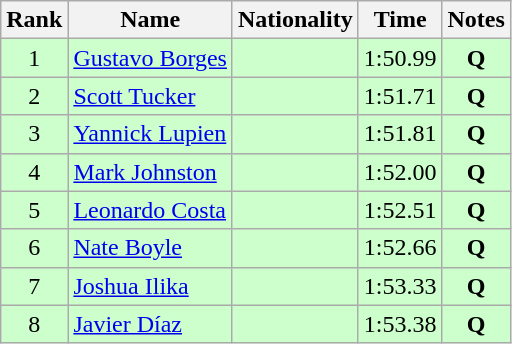<table class="wikitable sortable" style="text-align:center">
<tr>
<th>Rank</th>
<th>Name</th>
<th>Nationality</th>
<th>Time</th>
<th>Notes</th>
</tr>
<tr bgcolor=ccffcc>
<td>1</td>
<td align=left><a href='#'>Gustavo Borges</a></td>
<td align=left></td>
<td>1:50.99</td>
<td><strong>Q</strong></td>
</tr>
<tr bgcolor=ccffcc>
<td>2</td>
<td align=left><a href='#'>Scott Tucker</a></td>
<td align=left></td>
<td>1:51.71</td>
<td><strong>Q</strong></td>
</tr>
<tr bgcolor=ccffcc>
<td>3</td>
<td align=left><a href='#'>Yannick Lupien</a></td>
<td align=left></td>
<td>1:51.81</td>
<td><strong>Q</strong></td>
</tr>
<tr bgcolor=ccffcc>
<td>4</td>
<td align=left><a href='#'>Mark Johnston</a></td>
<td align=left></td>
<td>1:52.00</td>
<td><strong>Q</strong></td>
</tr>
<tr bgcolor=ccffcc>
<td>5</td>
<td align=left><a href='#'>Leonardo Costa</a></td>
<td align=left></td>
<td>1:52.51</td>
<td><strong>Q</strong></td>
</tr>
<tr bgcolor=ccffcc>
<td>6</td>
<td align=left><a href='#'>Nate Boyle</a></td>
<td align=left></td>
<td>1:52.66</td>
<td><strong>Q</strong></td>
</tr>
<tr bgcolor=ccffcc>
<td>7</td>
<td align=left><a href='#'>Joshua Ilika</a></td>
<td align=left></td>
<td>1:53.33</td>
<td><strong>Q</strong></td>
</tr>
<tr bgcolor=ccffcc>
<td>8</td>
<td align=left><a href='#'>Javier Díaz</a></td>
<td align=left></td>
<td>1:53.38</td>
<td><strong>Q</strong></td>
</tr>
</table>
